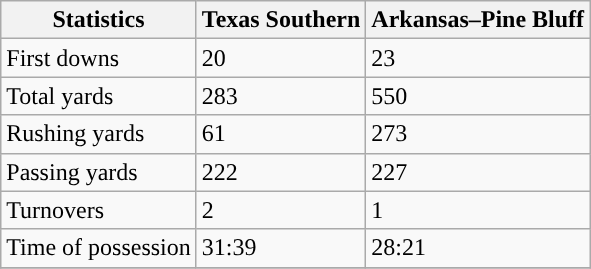<table class="wikitable">
<tr>
<th>Statistics</th>
<th>Texas Southern</th>
<th>Arkansas–Pine Bluff</th>
</tr>
<tr>
<td>First downs</td>
<td>20</td>
<td>23</td>
</tr>
<tr>
<td>Total yards</td>
<td>283</td>
<td>550</td>
</tr>
<tr>
<td>Rushing yards</td>
<td>61</td>
<td>273</td>
</tr>
<tr>
<td>Passing yards</td>
<td>222</td>
<td>227</td>
</tr>
<tr>
<td>Turnovers</td>
<td>2</td>
<td>1</td>
</tr>
<tr>
<td>Time of possession</td>
<td>31:39</td>
<td>28:21</td>
</tr>
<tr>
</tr>
</table>
